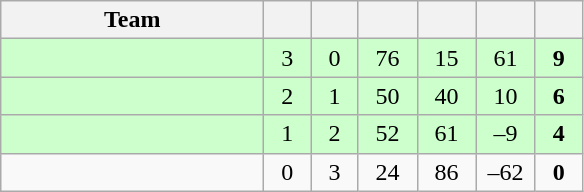<table class="wikitable" style="text-align:center;">
<tr>
<th style="width:10.5em;">Team</th>
<th style="width:1.5em;"></th>
<th style="width:1.5em;"></th>
<th style="width:2.0em;"></th>
<th style="width:2.0em;"></th>
<th style="width:2.0em;"></th>
<th style="width:1.5em;"></th>
</tr>
<tr bgcolor=#cfc>
<td align="left"></td>
<td>3</td>
<td>0</td>
<td>76</td>
<td>15</td>
<td>61</td>
<td><strong>9</strong></td>
</tr>
<tr bgcolor=#cfc>
<td align="left"></td>
<td>2</td>
<td>1</td>
<td>50</td>
<td>40</td>
<td>10</td>
<td><strong>6</strong></td>
</tr>
<tr bgcolor=#cfc>
<td align="left"></td>
<td>1</td>
<td>2</td>
<td>52</td>
<td>61</td>
<td>–9</td>
<td><strong>4</strong></td>
</tr>
<tr>
<td align="left"></td>
<td>0</td>
<td>3</td>
<td>24</td>
<td>86</td>
<td>–62</td>
<td><strong>0</strong></td>
</tr>
</table>
